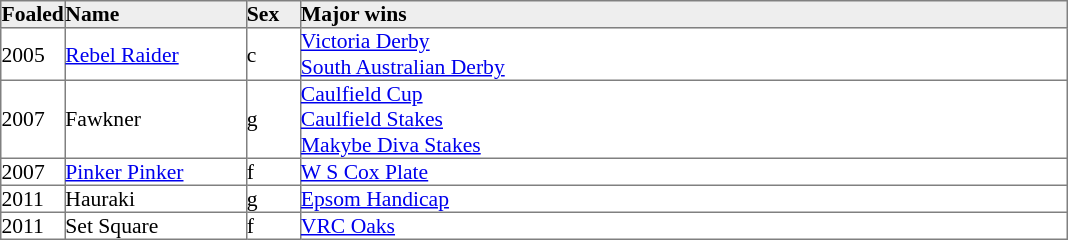<table border="1" cellpadding="0" style="border-collapse: collapse; font-size:90%">
<tr bgcolor="#eeeeee">
<td width="35px"><strong>Foaled</strong></td>
<td width="120px"><strong>Name</strong></td>
<td width="35px"><strong>Sex</strong></td>
<td width="510px"><strong>Major wins</strong></td>
</tr>
<tr>
<td>2005</td>
<td><a href='#'>Rebel Raider</a></td>
<td>c</td>
<td><a href='#'>Victoria Derby</a><br><a href='#'>South Australian Derby</a></td>
</tr>
<tr>
<td>2007</td>
<td>Fawkner</td>
<td>g</td>
<td><a href='#'>Caulfield Cup</a><br><a href='#'>Caulfield Stakes</a><br><a href='#'>Makybe Diva Stakes</a></td>
</tr>
<tr>
<td>2007</td>
<td><a href='#'>Pinker Pinker</a></td>
<td>f</td>
<td><a href='#'>W S Cox Plate</a></td>
</tr>
<tr>
<td>2011</td>
<td>Hauraki</td>
<td>g</td>
<td><a href='#'>Epsom Handicap</a></td>
</tr>
<tr>
<td>2011</td>
<td>Set Square</td>
<td>f</td>
<td><a href='#'>VRC Oaks</a></td>
</tr>
</table>
